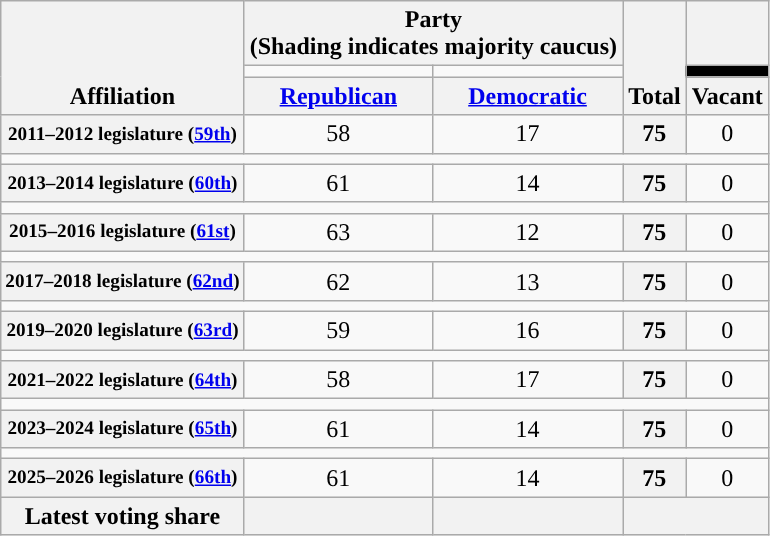<table class=wikitable style="text-align:center">
<tr style="vertical-align:bottom;">
<th rowspan=3>Affiliation</th>
<th colspan=2>Party <div>(Shading indicates majority caucus)</div></th>
<th rowspan=3>Total</th>
<th></th>
</tr>
<tr style="height:5px">
<td style="background-color:"></td>
<td style="background-color:"></td>
<td style="background-color:black"></td>
</tr>
<tr>
<th><a href='#'>Republican</a></th>
<th><a href='#'>Democratic</a></th>
<th>Vacant</th>
</tr>
<tr>
<th style="font-size:80%" nowrap="nowrap">2011–2012 legislature (<a href='#'>59th</a>)</th>
<td>58</td>
<td>17</td>
<th>75</th>
<td>0</td>
</tr>
<tr>
<td colspan=5></td>
</tr>
<tr>
<th style="font-size:80%" nowrap="nowrap">2013–2014 legislature (<a href='#'>60th</a>)</th>
<td>61</td>
<td>14</td>
<th>75</th>
<td>0</td>
</tr>
<tr>
<td colspan=5></td>
</tr>
<tr>
<th style="font-size:80%" nowrap="nowrap">2015–2016 legislature (<a href='#'>61st</a>)</th>
<td>63</td>
<td>12</td>
<th>75</th>
<td>0</td>
</tr>
<tr>
<td colspan=5></td>
</tr>
<tr>
<th style="font-size:80%" nowrap="nowrap">2017–2018 legislature (<a href='#'>62nd</a>)</th>
<td>62</td>
<td>13</td>
<th>75</th>
<td>0</td>
</tr>
<tr>
<td colspan=5></td>
</tr>
<tr>
<th style="font-size:80%" nowrap="nowrap">2019–2020 legislature (<a href='#'>63rd</a>)</th>
<td>59</td>
<td>16</td>
<th>75</th>
<td>0</td>
</tr>
<tr>
<td colspan="5"></td>
</tr>
<tr>
<th style="font-size:80%" nowrap="nowrap">2021–2022 legislature (<a href='#'>64th</a>)</th>
<td>58</td>
<td>17</td>
<th>75</th>
<td>0</td>
</tr>
<tr>
<td colspan="5"></td>
</tr>
<tr>
<th style="font-size:80%" nowrap="nowrap">2023–2024 legislature (<a href='#'>65th</a>)</th>
<td>61</td>
<td>14</td>
<th>75</th>
<td>0</td>
</tr>
<tr>
<td colspan="5"></td>
</tr>
<tr>
<th style="font-size:80%" nowrap="nowrap">2025–2026 legislature (<a href='#'>66th</a>)</th>
<td>61</td>
<td>14</td>
<th>75</th>
<td>0</td>
</tr>
<tr>
<th>Latest voting share</th>
<th></th>
<th></th>
<th colspan=2></th>
</tr>
</table>
